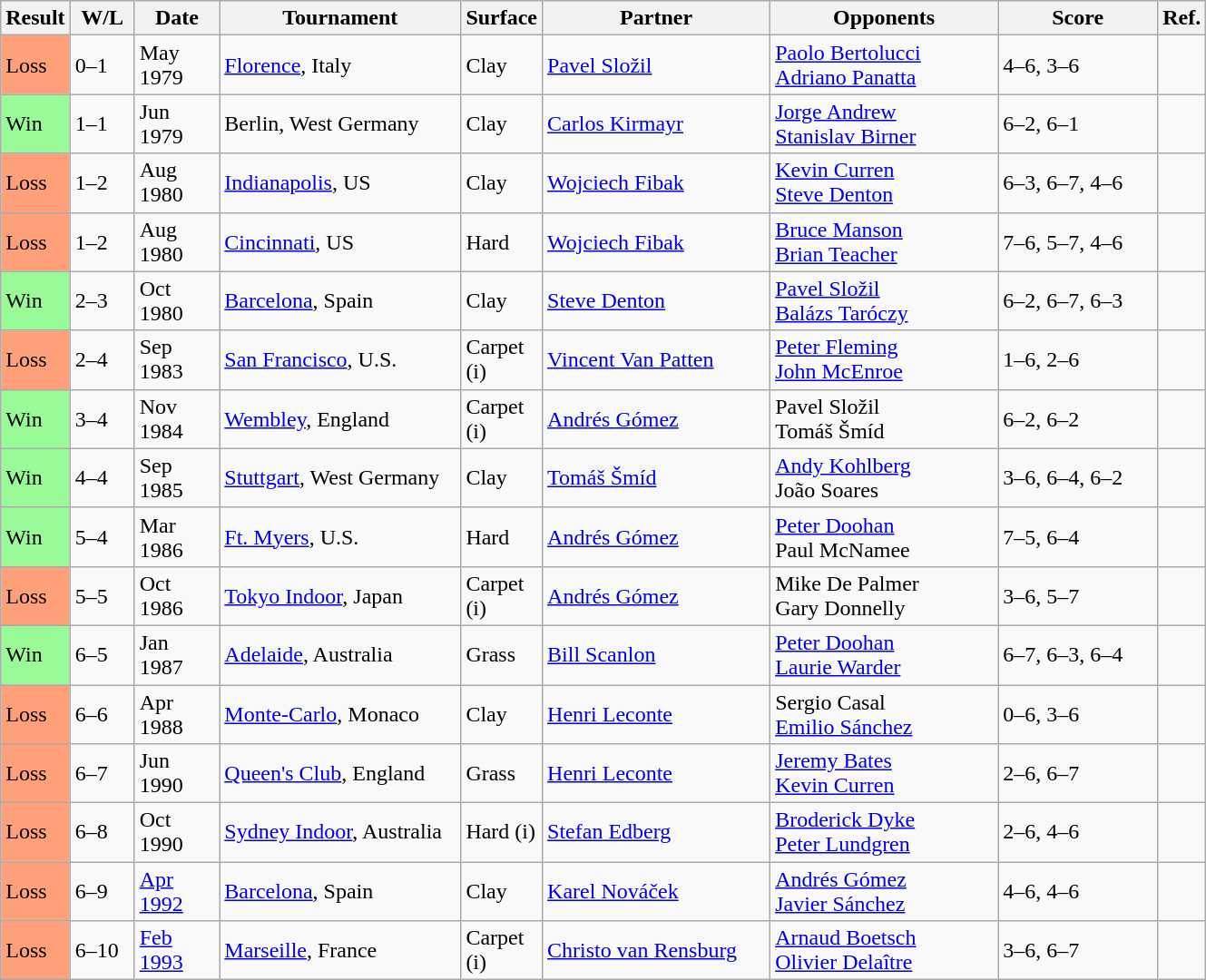<table class="sortable wikitable">
<tr>
<th>Result</th>
<th style="width:40px" class="unsortable">W/L</th>
<th style="width:55px">Date</th>
<th style="width:170px">Tournament</th>
<th style="width:50px">Surface</th>
<th style="width:160px">Partner</th>
<th style="width:160px">Opponents</th>
<th style="width:110px" class="unsortable">Score</th>
<th>Ref.</th>
</tr>
<tr>
<td style="background:#ffa07a;">Loss</td>
<td>0–1</td>
<td>May 1979</td>
<td><a href='#'>Florence</a>, Italy</td>
<td>Clay</td>
<td> <a href='#'>Pavel Složil</a></td>
<td> <a href='#'>Paolo Bertolucci</a> <br>  <a href='#'>Adriano Panatta</a></td>
<td>4–6, 3–6</td>
<td></td>
</tr>
<tr>
<td style="background:#98fb98;">Win</td>
<td>1–1</td>
<td>Jun 1979</td>
<td>Berlin, West Germany</td>
<td>Clay</td>
<td> <a href='#'>Carlos Kirmayr</a></td>
<td> <a href='#'>Jorge Andrew</a> <br>  <a href='#'>Stanislav Birner</a></td>
<td>6–2, 6–1</td>
<td></td>
</tr>
<tr>
<td style="background:#ffa07a;">Loss</td>
<td>1–2</td>
<td>Aug 1980</td>
<td><a href='#'>Indianapolis</a>, US</td>
<td>Clay</td>
<td> <a href='#'>Wojciech Fibak</a></td>
<td> <a href='#'>Kevin Curren</a> <br>  <a href='#'>Steve Denton</a></td>
<td>6–3, 6–7, 4–6</td>
<td></td>
</tr>
<tr>
<td style="background:#ffa07a;">Loss</td>
<td>1–2</td>
<td>Aug 1980</td>
<td><a href='#'>Cincinnati</a>, US</td>
<td>Hard</td>
<td> <a href='#'>Wojciech Fibak</a></td>
<td> <a href='#'>Bruce Manson</a> <br>  <a href='#'>Brian Teacher</a></td>
<td>7–6, 5–7, 4–6</td>
<td></td>
</tr>
<tr>
<td style="background:#98fb98;">Win</td>
<td>2–3</td>
<td>Oct 1980</td>
<td><a href='#'>Barcelona</a>, Spain</td>
<td>Clay</td>
<td> <a href='#'>Steve Denton</a></td>
<td> <a href='#'>Pavel Složil</a> <br>  <a href='#'>Balázs Taróczy</a></td>
<td>6–2, 6–7, 6–3</td>
<td></td>
</tr>
<tr>
<td style="background:#ffa07a;">Loss</td>
<td>2–4</td>
<td>Sep 1983</td>
<td><a href='#'>San Francisco</a>, U.S.</td>
<td>Carpet (i)</td>
<td> <a href='#'>Vincent Van Patten</a></td>
<td> <a href='#'>Peter Fleming</a> <br>  <a href='#'>John McEnroe </a></td>
<td>1–6, 2–6</td>
<td></td>
</tr>
<tr>
<td style="background:#98fb98;">Win</td>
<td>3–4</td>
<td>Nov 1984</td>
<td><a href='#'>Wembley</a>, England</td>
<td>Carpet (i)</td>
<td> <a href='#'>Andrés Gómez</a></td>
<td> Pavel Složil<br> Tomáš Šmíd</td>
<td>6–2, 6–2</td>
<td></td>
</tr>
<tr>
<td style="background:#98fb98;">Win</td>
<td>4–4</td>
<td>Sep 1985</td>
<td><a href='#'>Stuttgart</a>, West Germany</td>
<td>Clay</td>
<td> <a href='#'>Tomáš Šmíd</a></td>
<td> <a href='#'>Andy Kohlberg</a> <br>  João Soares</td>
<td>3–6, 6–4, 6–2</td>
<td></td>
</tr>
<tr>
<td style="background:#98fb98;">Win</td>
<td>5–4</td>
<td>Mar 1986</td>
<td><a href='#'>Ft. Myers</a>, U.S.</td>
<td>Hard</td>
<td> <a href='#'>Andrés Gómez</a></td>
<td> <a href='#'>Peter Doohan</a><br> Paul McNamee</td>
<td>7–5, 6–4</td>
<td></td>
</tr>
<tr>
<td style="background:#ffa07a;">Loss</td>
<td>5–5</td>
<td>Oct 1986</td>
<td><a href='#'>Tokyo Indoor</a>, Japan</td>
<td>Carpet (i)</td>
<td> <a href='#'>Andrés Gómez</a></td>
<td> Mike De Palmer<br> Gary Donnelly</td>
<td>3–6, 5–7</td>
<td></td>
</tr>
<tr>
<td style="background:#98fb98">Win</td>
<td>6–5</td>
<td>Jan 1987</td>
<td><a href='#'>Adelaide</a>, Australia</td>
<td>Grass</td>
<td> <a href='#'>Bill Scanlon</a></td>
<td> <a href='#'>Peter Doohan</a> <br>  <a href='#'>Laurie Warder</a></td>
<td>6–7, 6–3, 6–4</td>
<td></td>
</tr>
<tr>
<td style="background:#ffa07a;">Loss</td>
<td>6–6</td>
<td>Apr 1988</td>
<td><a href='#'>Monte-Carlo</a>, Monaco</td>
<td>Clay</td>
<td> <a href='#'>Henri Leconte</a></td>
<td> Sergio Casal <br>  <a href='#'>Emilio Sánchez</a></td>
<td>0–6, 3–6</td>
<td></td>
</tr>
<tr>
<td style="background:#ffa07a;">Loss</td>
<td>6–7</td>
<td>Jun 1990</td>
<td><a href='#'>Queen's Club</a>, England</td>
<td>Grass</td>
<td> <a href='#'>Henri Leconte</a></td>
<td> <a href='#'>Jeremy Bates</a> <br>  <a href='#'>Kevin Curren</a></td>
<td>2–6, 6–7</td>
<td></td>
</tr>
<tr>
<td style="background:#ffa07a;">Loss</td>
<td>6–8</td>
<td>Oct 1990</td>
<td><a href='#'>Sydney Indoor</a>, Australia</td>
<td>Hard (i)</td>
<td> <a href='#'>Stefan Edberg</a></td>
<td> <a href='#'>Broderick Dyke</a><br> <a href='#'>Peter Lundgren</a></td>
<td>2–6, 4–6</td>
<td></td>
</tr>
<tr>
<td style="background:#ffa07a;">Loss</td>
<td>6–9</td>
<td><a href='#'>Apr 1992</a></td>
<td><a href='#'>Barcelona</a>, Spain</td>
<td>Clay</td>
<td> <a href='#'>Karel Nováček</a></td>
<td> <a href='#'>Andrés Gómez</a> <br>  <a href='#'>Javier Sánchez</a></td>
<td>4–6, 4–6</td>
<td></td>
</tr>
<tr>
<td style="background:#ffa07a;">Loss</td>
<td>6–10</td>
<td><a href='#'>Feb 1993</a></td>
<td><a href='#'>Marseille</a>, France</td>
<td>Carpet (i)</td>
<td> <a href='#'>Christo van Rensburg</a></td>
<td> <a href='#'>Arnaud Boetsch</a> <br>  <a href='#'>Olivier Delaître</a></td>
<td>3–6, 6–7</td>
<td></td>
</tr>
</table>
